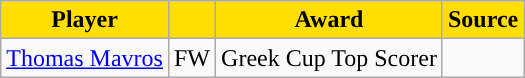<table class="wikitable">
<tr>
<th style="background:#FFDE00">Player</th>
<th style="background:#FFDE00"></th>
<th style="background:#FFDE00">Award</th>
<th style="background:#FFDE00">Source</th>
</tr>
<tr>
<td> <a href='#'>Thomas Mavros</a></td>
<td align="center">FW</td>
<td align="center">Greek Cup Top Scorer</td>
<td align="center"></td>
</tr>
</table>
